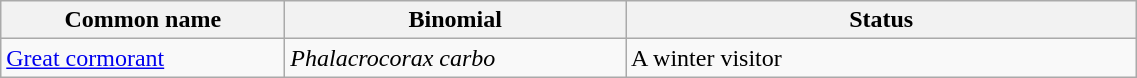<table width=60% class="wikitable">
<tr>
<th width=25%>Common name</th>
<th width=30%>Binomial</th>
<th width=45%>Status</th>
</tr>
<tr>
<td><a href='#'>Great cormorant</a></td>
<td><em>Phalacrocorax carbo</em></td>
<td>A winter visitor</td>
</tr>
</table>
